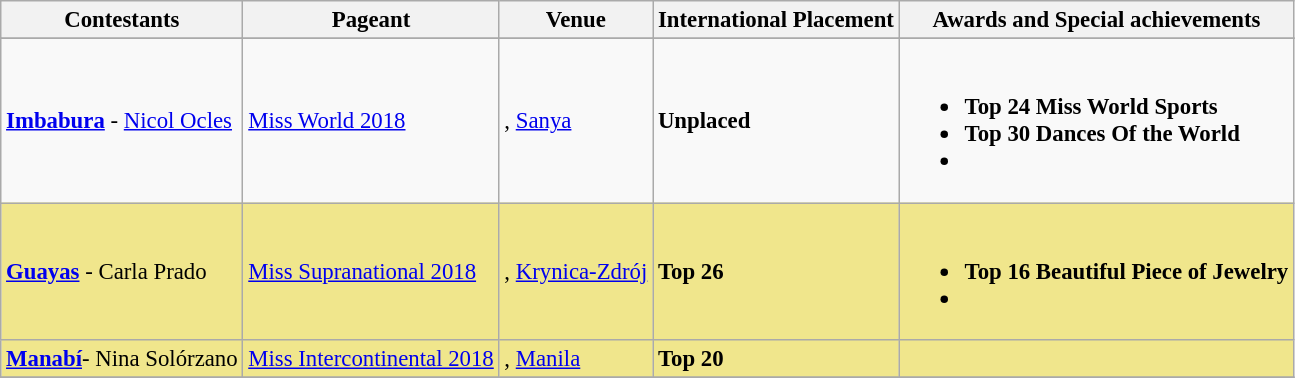<table class="wikitable " style="font-size: 95%;">
<tr>
<th>Contestants</th>
<th>Pageant</th>
<th>Venue</th>
<th>International Placement</th>
<th>Awards and Special achievements</th>
</tr>
<tr>
</tr>
<tr>
<td><strong> <a href='#'>Imbabura</a></strong> - <a href='#'>Nicol Ocles</a></td>
<td><a href='#'>Miss World 2018</a></td>
<td><strong></strong>, <a href='#'>Sanya</a></td>
<td><strong>Unplaced</strong></td>
<td><br><ul><li><strong>Top 24 Miss World Sports</strong></li><li><strong>Top 30 Dances Of the World</strong></li><li></li></ul></td>
</tr>
<tr bgcolor=#F0E68C>
<td><strong> <a href='#'>Guayas</a></strong> - Carla Prado</td>
<td><a href='#'>Miss Supranational 2018</a></td>
<td><strong></strong>, <a href='#'>Krynica-Zdrój</a></td>
<td><strong>Top 26</strong></td>
<td><br><ul><li><strong>Top 16 Beautiful Piece of Jewelry</strong></li><li></li></ul></td>
</tr>
<tr bgcolor=#F0E68C>
<td><strong> <a href='#'>Manabí</a></strong>-  Nina Solórzano</td>
<td><a href='#'>Miss Intercontinental 2018</a></td>
<td><strong></strong>, <a href='#'>Manila</a></td>
<td><strong>Top 20</strong></td>
<td></td>
</tr>
<tr>
</tr>
</table>
